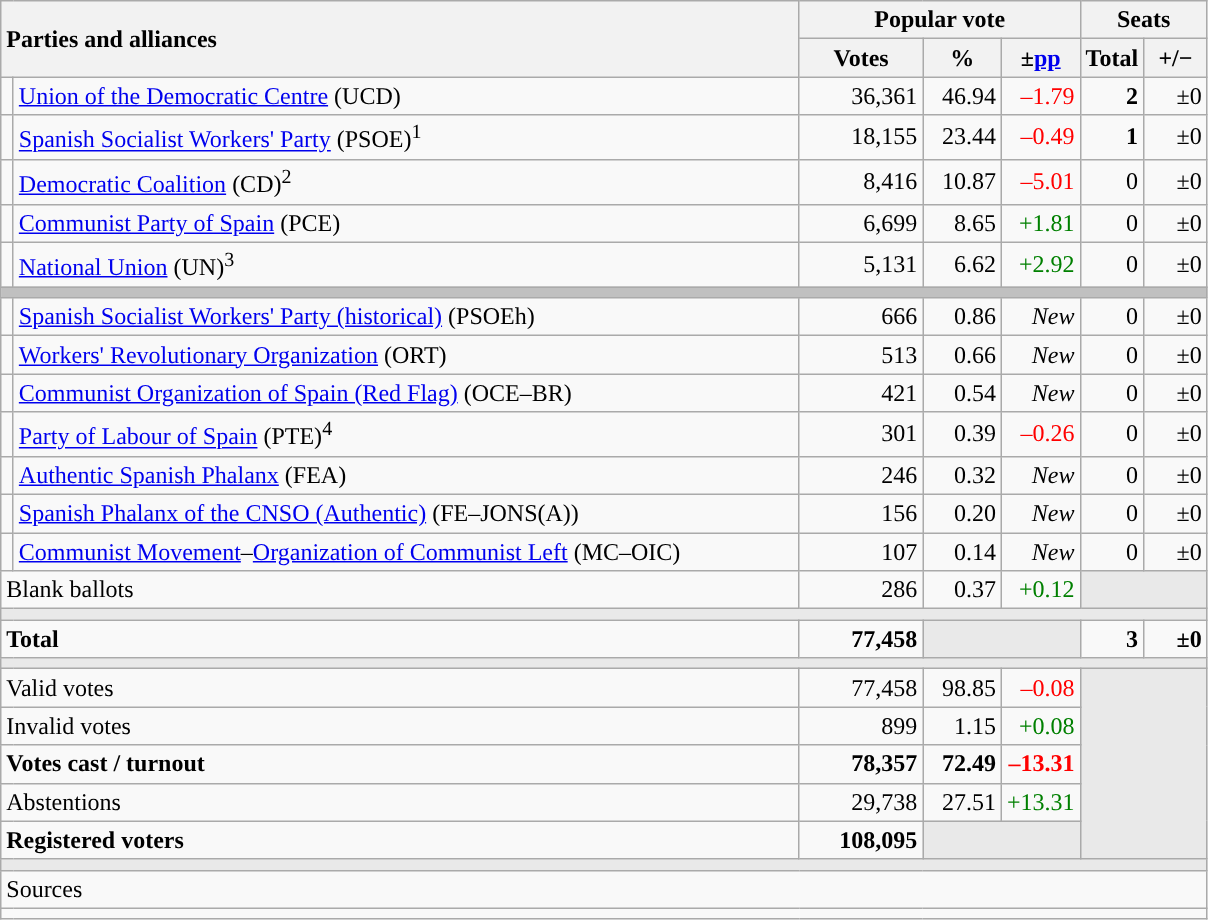<table class="wikitable" style="text-align:right;">
<tr>
<th style="text-align:left;" rowspan="2" colspan="2" width="525">Parties and alliances</th>
<th colspan="3">Popular vote</th>
<th colspan="2">Seats</th>
</tr>
<tr>
<th width="75">Votes</th>
<th width="45">%</th>
<th width="45">±<a href='#'>pp</a></th>
<th width="35">Total</th>
<th width="35">+/−</th>
</tr>
<tr>
<td width="1" style="color:inherit;background:"></td>
<td align="left"><a href='#'>Union of the Democratic Centre</a> (UCD)</td>
<td>36,361</td>
<td>46.94</td>
<td style="color:red;">–1.79</td>
<td><strong>2</strong></td>
<td>±0</td>
</tr>
<tr>
<td style="color:inherit;background:"></td>
<td align="left"><a href='#'>Spanish Socialist Workers' Party</a> (PSOE)<sup>1</sup></td>
<td>18,155</td>
<td>23.44</td>
<td style="color:red;">–0.49</td>
<td><strong>1</strong></td>
<td>±0</td>
</tr>
<tr>
<td style="color:inherit;background:"></td>
<td align="left"><a href='#'>Democratic Coalition</a> (CD)<sup>2</sup></td>
<td>8,416</td>
<td>10.87</td>
<td style="color:red;">–5.01</td>
<td>0</td>
<td>±0</td>
</tr>
<tr>
<td style="color:inherit;background:"></td>
<td align="left"><a href='#'>Communist Party of Spain</a> (PCE)</td>
<td>6,699</td>
<td>8.65</td>
<td style="color:green;">+1.81</td>
<td>0</td>
<td>±0</td>
</tr>
<tr>
<td style="color:inherit;background:"></td>
<td align="left"><a href='#'>National Union</a> (UN)<sup>3</sup></td>
<td>5,131</td>
<td>6.62</td>
<td style="color:green;">+2.92</td>
<td>0</td>
<td>±0</td>
</tr>
<tr>
<td colspan="7" bgcolor="#C0C0C0"></td>
</tr>
<tr>
<td style="color:inherit;background:"></td>
<td align="left"><a href='#'>Spanish Socialist Workers' Party (historical)</a> (PSOEh)</td>
<td>666</td>
<td>0.86</td>
<td><em>New</em></td>
<td>0</td>
<td>±0</td>
</tr>
<tr>
<td style="color:inherit;background:"></td>
<td align="left"><a href='#'>Workers' Revolutionary Organization</a> (ORT)</td>
<td>513</td>
<td>0.66</td>
<td><em>New</em></td>
<td>0</td>
<td>±0</td>
</tr>
<tr>
<td style="color:inherit;background:"></td>
<td align="left"><a href='#'>Communist Organization of Spain (Red Flag)</a> (OCE–BR)</td>
<td>421</td>
<td>0.54</td>
<td><em>New</em></td>
<td>0</td>
<td>±0</td>
</tr>
<tr>
<td style="color:inherit;background:"></td>
<td align="left"><a href='#'>Party of Labour of Spain</a> (PTE)<sup>4</sup></td>
<td>301</td>
<td>0.39</td>
<td style="color:red;">–0.26</td>
<td>0</td>
<td>±0</td>
</tr>
<tr>
<td style="color:inherit;background:"></td>
<td align="left"><a href='#'>Authentic Spanish Phalanx</a> (FEA)</td>
<td>246</td>
<td>0.32</td>
<td><em>New</em></td>
<td>0</td>
<td>±0</td>
</tr>
<tr>
<td style="color:inherit;background:"></td>
<td align="left"><a href='#'>Spanish Phalanx of the CNSO (Authentic)</a> (FE–JONS(A))</td>
<td>156</td>
<td>0.20</td>
<td><em>New</em></td>
<td>0</td>
<td>±0</td>
</tr>
<tr>
<td style="color:inherit;background:"></td>
<td align="left"><a href='#'>Communist Movement</a>–<a href='#'>Organization of Communist Left</a> (MC–OIC)</td>
<td>107</td>
<td>0.14</td>
<td><em>New</em></td>
<td>0</td>
<td>±0</td>
</tr>
<tr>
<td align="left" colspan="2">Blank ballots</td>
<td>286</td>
<td>0.37</td>
<td style="color:green;">+0.12</td>
<td bgcolor="#E9E9E9" colspan="2"></td>
</tr>
<tr>
<td colspan="7" bgcolor="#E9E9E9"></td>
</tr>
<tr style="font-weight:bold;">
<td align="left" colspan="2">Total</td>
<td>77,458</td>
<td bgcolor="#E9E9E9" colspan="2"></td>
<td>3</td>
<td>±0</td>
</tr>
<tr>
<td colspan="7" bgcolor="#E9E9E9"></td>
</tr>
<tr>
<td align="left" colspan="2">Valid votes</td>
<td>77,458</td>
<td>98.85</td>
<td style="color:red;">–0.08</td>
<td bgcolor="#E9E9E9" colspan="2" rowspan="5"></td>
</tr>
<tr>
<td align="left" colspan="2">Invalid votes</td>
<td>899</td>
<td>1.15</td>
<td style="color:green;">+0.08</td>
</tr>
<tr style="font-weight:bold;">
<td align="left" colspan="2">Votes cast / turnout</td>
<td>78,357</td>
<td>72.49</td>
<td style="color:red;">–13.31</td>
</tr>
<tr>
<td align="left" colspan="2">Abstentions</td>
<td>29,738</td>
<td>27.51</td>
<td style="color:green;">+13.31</td>
</tr>
<tr style="font-weight:bold;">
<td align="left" colspan="2">Registered voters</td>
<td>108,095</td>
<td bgcolor="#E9E9E9" colspan="2"></td>
</tr>
<tr>
<td colspan="7" bgcolor="#E9E9E9"></td>
</tr>
<tr>
<td align="left" colspan="7">Sources</td>
</tr>
<tr>
<td colspan="7" style="text-align:left; max-width:790px;"></td>
</tr>
</table>
